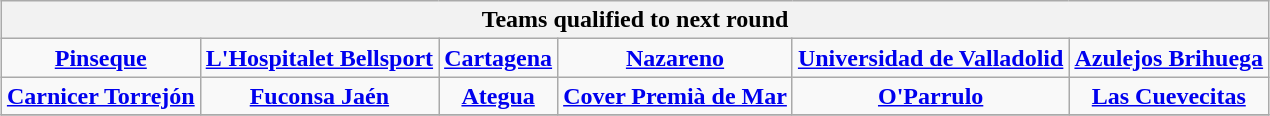<table class="wikitable" style="text-align: center; margin: 0 auto;">
<tr>
<th colspan="6">Teams qualified to next round</th>
</tr>
<tr>
<td><strong><a href='#'>Pinseque</a></strong></td>
<td><strong><a href='#'>L'Hospitalet Bellsport</a></strong></td>
<td><strong><a href='#'>Cartagena</a></strong></td>
<td><strong><a href='#'>Nazareno</a></strong></td>
<td><strong><a href='#'>Universidad de Valladolid</a></strong></td>
<td><strong><a href='#'>Azulejos Brihuega</a></strong></td>
</tr>
<tr>
<td><strong><a href='#'>Carnicer Torrejón</a></strong></td>
<td><strong><a href='#'>Fuconsa Jaén</a></strong></td>
<td><strong><a href='#'>Ategua</a></strong></td>
<td><strong><a href='#'>Cover Premià de Mar</a></strong></td>
<td><strong><a href='#'>O'Parrulo</a></strong></td>
<td><strong><a href='#'>Las Cuevecitas</a></strong></td>
</tr>
<tr>
</tr>
</table>
